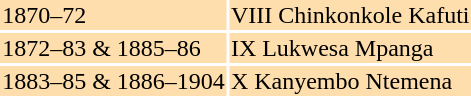<table align="right" style="margin:1em">
<tr style="background:#ffdead;">
<td>1870–72</td>
<td>VIII Chinkonkole Kafuti</td>
</tr>
<tr style="background:#ffdead;">
<td>1872–83 & 1885–86</td>
<td>IX Lukwesa Mpanga</td>
</tr>
<tr style="background:#ffdead;">
<td>1883–85 & 1886–1904</td>
<td>X Kanyembo Ntemena</td>
</tr>
</table>
